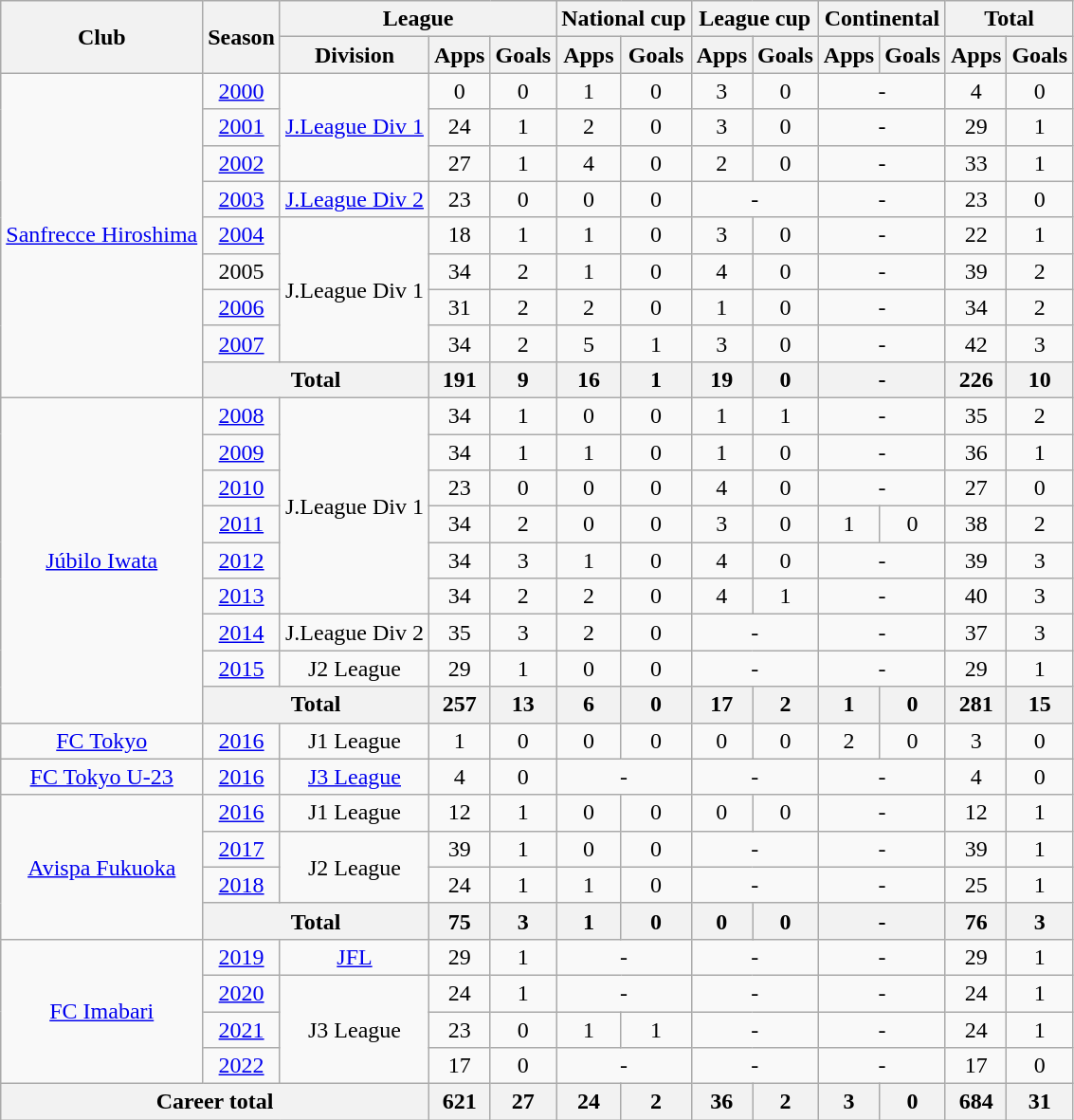<table class="wikitable" style="text-align:center">
<tr>
<th rowspan="2">Club</th>
<th rowspan="2">Season</th>
<th colspan="3">League</th>
<th colspan="2">National cup</th>
<th colspan="2">League cup</th>
<th colspan="2">Continental</th>
<th colspan="2">Total</th>
</tr>
<tr>
<th>Division</th>
<th>Apps</th>
<th>Goals</th>
<th>Apps</th>
<th>Goals</th>
<th>Apps</th>
<th>Goals</th>
<th>Apps</th>
<th>Goals</th>
<th>Apps</th>
<th>Goals</th>
</tr>
<tr>
<td rowspan="9"><a href='#'>Sanfrecce Hiroshima</a></td>
<td><a href='#'>2000</a></td>
<td rowspan="3"><a href='#'>J.League Div 1</a></td>
<td>0</td>
<td>0</td>
<td>1</td>
<td>0</td>
<td>3</td>
<td>0</td>
<td colspan="2">-</td>
<td>4</td>
<td>0</td>
</tr>
<tr>
<td><a href='#'>2001</a></td>
<td>24</td>
<td>1</td>
<td>2</td>
<td>0</td>
<td>3</td>
<td>0</td>
<td colspan="2">-</td>
<td>29</td>
<td>1</td>
</tr>
<tr>
<td><a href='#'>2002</a></td>
<td>27</td>
<td>1</td>
<td>4</td>
<td>0</td>
<td>2</td>
<td>0</td>
<td colspan="2">-</td>
<td>33</td>
<td>1</td>
</tr>
<tr>
<td><a href='#'>2003</a></td>
<td><a href='#'>J.League Div 2</a></td>
<td>23</td>
<td>0</td>
<td>0</td>
<td>0</td>
<td colspan="2">-</td>
<td colspan="2">-</td>
<td>23</td>
<td>0</td>
</tr>
<tr>
<td><a href='#'>2004</a></td>
<td rowspan="4">J.League Div 1</td>
<td>18</td>
<td>1</td>
<td>1</td>
<td>0</td>
<td>3</td>
<td>0</td>
<td colspan="2">-</td>
<td>22</td>
<td>1</td>
</tr>
<tr>
<td>2005</td>
<td>34</td>
<td>2</td>
<td>1</td>
<td>0</td>
<td>4</td>
<td>0</td>
<td colspan="2">-</td>
<td>39</td>
<td>2</td>
</tr>
<tr>
<td><a href='#'>2006</a></td>
<td>31</td>
<td>2</td>
<td>2</td>
<td>0</td>
<td>1</td>
<td>0</td>
<td colspan="2">-</td>
<td>34</td>
<td>2</td>
</tr>
<tr>
<td><a href='#'>2007</a></td>
<td>34</td>
<td>2</td>
<td>5</td>
<td>1</td>
<td>3</td>
<td>0</td>
<td colspan="2">-</td>
<td>42</td>
<td>3</td>
</tr>
<tr>
<th colspan="2">Total</th>
<th>191</th>
<th>9</th>
<th>16</th>
<th>1</th>
<th>19</th>
<th>0</th>
<th colspan="2">-</th>
<th>226</th>
<th>10</th>
</tr>
<tr>
<td rowspan="9"><a href='#'>Júbilo Iwata</a></td>
<td><a href='#'>2008</a></td>
<td rowspan="6">J.League Div 1</td>
<td>34</td>
<td>1</td>
<td>0</td>
<td>0</td>
<td>1</td>
<td>1</td>
<td colspan="2">-</td>
<td>35</td>
<td>2</td>
</tr>
<tr>
<td><a href='#'>2009</a></td>
<td>34</td>
<td>1</td>
<td>1</td>
<td>0</td>
<td>1</td>
<td>0</td>
<td colspan="2">-</td>
<td>36</td>
<td>1</td>
</tr>
<tr>
<td><a href='#'>2010</a></td>
<td>23</td>
<td>0</td>
<td>0</td>
<td>0</td>
<td>4</td>
<td>0</td>
<td colspan="2">-</td>
<td>27</td>
<td>0</td>
</tr>
<tr>
<td><a href='#'>2011</a></td>
<td>34</td>
<td>2</td>
<td>0</td>
<td>0</td>
<td>3</td>
<td>0</td>
<td>1</td>
<td>0</td>
<td>38</td>
<td>2</td>
</tr>
<tr>
<td><a href='#'>2012</a></td>
<td>34</td>
<td>3</td>
<td>1</td>
<td>0</td>
<td>4</td>
<td>0</td>
<td colspan="2">-</td>
<td>39</td>
<td>3</td>
</tr>
<tr>
<td><a href='#'>2013</a></td>
<td>34</td>
<td>2</td>
<td>2</td>
<td>0</td>
<td>4</td>
<td>1</td>
<td colspan="2">-</td>
<td>40</td>
<td>3</td>
</tr>
<tr>
<td><a href='#'>2014</a></td>
<td>J.League Div 2</td>
<td>35</td>
<td>3</td>
<td>2</td>
<td>0</td>
<td colspan="2">-</td>
<td colspan="2">-</td>
<td>37</td>
<td>3</td>
</tr>
<tr>
<td><a href='#'>2015</a></td>
<td>J2 League</td>
<td>29</td>
<td>1</td>
<td>0</td>
<td>0</td>
<td colspan="2">-</td>
<td colspan="2">-</td>
<td>29</td>
<td>1</td>
</tr>
<tr>
<th colspan="2">Total</th>
<th>257</th>
<th>13</th>
<th>6</th>
<th>0</th>
<th>17</th>
<th>2</th>
<th>1</th>
<th>0</th>
<th>281</th>
<th>15</th>
</tr>
<tr>
<td><a href='#'>FC Tokyo</a></td>
<td><a href='#'>2016</a></td>
<td>J1 League</td>
<td>1</td>
<td>0</td>
<td>0</td>
<td>0</td>
<td>0</td>
<td>0</td>
<td>2</td>
<td>0</td>
<td>3</td>
<td>0</td>
</tr>
<tr>
<td><a href='#'>FC Tokyo U-23</a></td>
<td><a href='#'>2016</a></td>
<td><a href='#'>J3 League</a></td>
<td>4</td>
<td>0</td>
<td colspan="2">-</td>
<td colspan="2">-</td>
<td colspan="2">-</td>
<td>4</td>
<td>0</td>
</tr>
<tr>
<td rowspan="4"><a href='#'>Avispa Fukuoka</a></td>
<td><a href='#'>2016</a></td>
<td>J1 League</td>
<td>12</td>
<td>1</td>
<td>0</td>
<td>0</td>
<td>0</td>
<td>0</td>
<td colspan="2">-</td>
<td>12</td>
<td>1</td>
</tr>
<tr>
<td><a href='#'>2017</a></td>
<td rowspan="2">J2 League</td>
<td>39</td>
<td>1</td>
<td>0</td>
<td>0</td>
<td colspan="2">-</td>
<td colspan="2">-</td>
<td>39</td>
<td>1</td>
</tr>
<tr>
<td><a href='#'>2018</a></td>
<td>24</td>
<td>1</td>
<td>1</td>
<td>0</td>
<td colspan="2">-</td>
<td colspan="2">-</td>
<td>25</td>
<td>1</td>
</tr>
<tr>
<th colspan="2">Total</th>
<th>75</th>
<th>3</th>
<th>1</th>
<th>0</th>
<th>0</th>
<th>0</th>
<th colspan="2">-</th>
<th>76</th>
<th>3</th>
</tr>
<tr>
<td rowspan="4"><a href='#'>FC Imabari</a></td>
<td><a href='#'>2019</a></td>
<td><a href='#'>JFL</a></td>
<td>29</td>
<td>1</td>
<td colspan="2">-</td>
<td colspan="2">-</td>
<td colspan="2">-</td>
<td>29</td>
<td>1</td>
</tr>
<tr>
<td><a href='#'>2020</a></td>
<td rowspan="3">J3 League</td>
<td>24</td>
<td>1</td>
<td colspan="2">-</td>
<td colspan="2">-</td>
<td colspan="2">-</td>
<td>24</td>
<td>1</td>
</tr>
<tr>
<td><a href='#'>2021</a></td>
<td>23</td>
<td>0</td>
<td>1</td>
<td>1</td>
<td colspan="2">-</td>
<td colspan="2">-</td>
<td>24</td>
<td>1</td>
</tr>
<tr>
<td><a href='#'>2022</a></td>
<td>17</td>
<td>0</td>
<td colspan="2">-</td>
<td colspan="2">-</td>
<td colspan="2">-</td>
<td>17</td>
<td>0</td>
</tr>
<tr>
<th colspan="3">Career total</th>
<th>621</th>
<th>27</th>
<th>24</th>
<th>2</th>
<th>36</th>
<th>2</th>
<th>3</th>
<th>0</th>
<th>684</th>
<th>31</th>
</tr>
</table>
